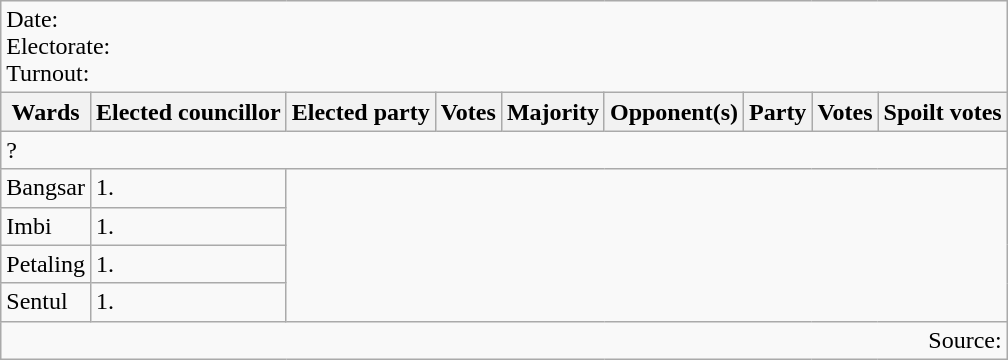<table class=wikitable>
<tr>
<td colspan=9>Date: <br>Electorate: <br>Turnout:</td>
</tr>
<tr>
<th>Wards</th>
<th>Elected councillor</th>
<th>Elected party</th>
<th>Votes</th>
<th>Majority</th>
<th>Opponent(s)</th>
<th>Party</th>
<th>Votes</th>
<th>Spoilt votes</th>
</tr>
<tr>
<td colspan=9>? </td>
</tr>
<tr>
<td>Bangsar</td>
<td>1.</td>
</tr>
<tr>
<td>Imbi</td>
<td>1.</td>
</tr>
<tr>
<td>Petaling</td>
<td>1.</td>
</tr>
<tr>
<td>Sentul</td>
<td>1.</td>
</tr>
<tr>
<td colspan=9 align=right>Source:</td>
</tr>
</table>
